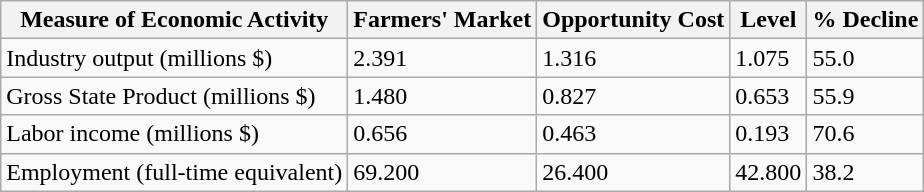<table class="wikitable sortable">
<tr>
<th>Measure of Economic Activity</th>
<th>Farmers' Market</th>
<th>Opportunity Cost</th>
<th>Level</th>
<th>% Decline</th>
</tr>
<tr>
<td>Industry output (millions $)</td>
<td>2.391</td>
<td>1.316</td>
<td>1.075</td>
<td>55.0</td>
</tr>
<tr>
<td>Gross State Product (millions $)</td>
<td>1.480</td>
<td>0.827</td>
<td>0.653</td>
<td>55.9</td>
</tr>
<tr>
<td>Labor income (millions $)</td>
<td>0.656</td>
<td>0.463</td>
<td>0.193</td>
<td>70.6</td>
</tr>
<tr>
<td>Employment (full-time equivalent)</td>
<td>69.200</td>
<td>26.400</td>
<td>42.800</td>
<td>38.2</td>
</tr>
</table>
